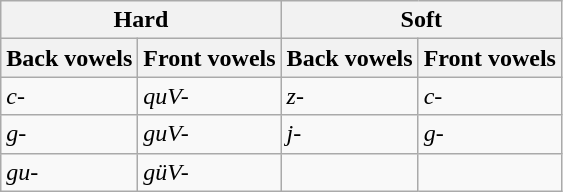<table class="wikitable">
<tr>
<th colspan="2">Hard</th>
<th colspan="2">Soft</th>
</tr>
<tr>
<th>Back vowels</th>
<th>Front vowels</th>
<th>Back vowels</th>
<th>Front vowels</th>
</tr>
<tr>
<td><em>c-</em></td>
<td><em>quV-</em></td>
<td><em>z-</em></td>
<td><em>c-</em></td>
</tr>
<tr>
<td><em>g-</em></td>
<td><em>guV-</em></td>
<td><em>j-</em></td>
<td><em>g-</em></td>
</tr>
<tr>
<td><em>gu-</em></td>
<td><em>güV-</em></td>
<td></td>
<td></td>
</tr>
</table>
